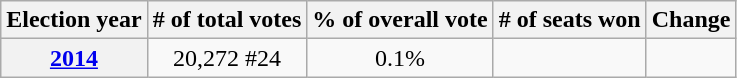<table class="wikitable">
<tr>
<th>Election year</th>
<th># of total votes</th>
<th>% of overall vote</th>
<th># of seats won</th>
<th>Change</th>
</tr>
<tr>
<th><a href='#'>2014</a></th>
<td style="text-align:center;">20,272 #24</td>
<td style="text-align:center;">0.1%</td>
<td style="text-align:center;"></td>
<td style="text-align:center;"></td>
</tr>
</table>
